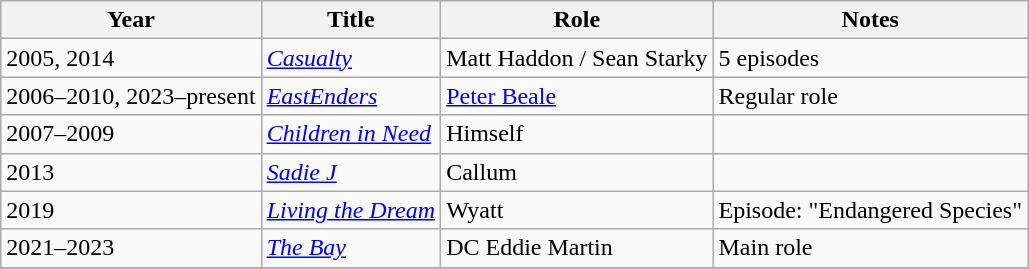<table class="wikitable">
<tr>
<th>Year</th>
<th>Title</th>
<th>Role</th>
<th>Notes</th>
</tr>
<tr>
<td>2005, 2014</td>
<td><em><a href='#'>Casualty</a></em></td>
<td>Matt Haddon / Sean Starky</td>
<td>5 episodes</td>
</tr>
<tr>
<td>2006–2010, 2023–present</td>
<td><em><a href='#'>EastEnders</a></em></td>
<td><a href='#'>Peter Beale</a></td>
<td>Regular role</td>
</tr>
<tr>
<td>2007–2009</td>
<td><em><a href='#'>Children in Need</a></em></td>
<td>Himself</td>
<td></td>
</tr>
<tr>
<td>2013</td>
<td><em><a href='#'>Sadie J</a></em></td>
<td>Callum</td>
<td></td>
</tr>
<tr>
<td>2019</td>
<td><em><a href='#'>Living the Dream</a></em></td>
<td>Wyatt</td>
<td>Episode: "Endangered Species"</td>
</tr>
<tr>
<td>2021–2023</td>
<td><em><a href='#'>The Bay</a></em></td>
<td>DC Eddie Martin</td>
<td>Main role</td>
</tr>
<tr>
</tr>
</table>
